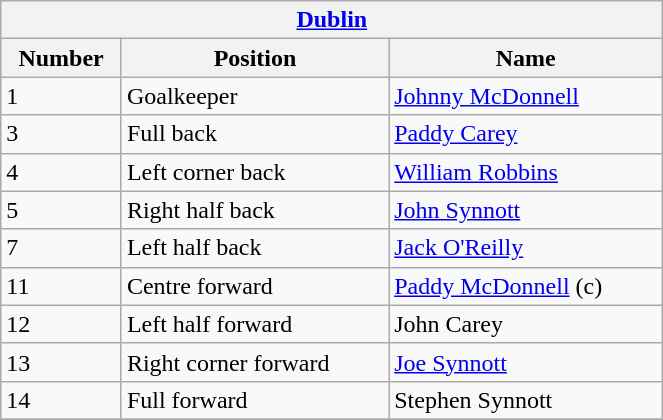<table align="center" class="wikitable" style="width:35%;">
<tr>
<th colspan="3"> <a href='#'>Dublin</a></th>
</tr>
<tr>
<th>Number</th>
<th>Position</th>
<th>Name</th>
</tr>
<tr>
<td>1</td>
<td>Goalkeeper</td>
<td><a href='#'>Johnny McDonnell</a></td>
</tr>
<tr>
<td>3</td>
<td>Full back</td>
<td><a href='#'>Paddy Carey</a></td>
</tr>
<tr>
<td>4</td>
<td>Left corner back</td>
<td><a href='#'>William Robbins</a></td>
</tr>
<tr>
<td>5</td>
<td>Right half back</td>
<td><a href='#'>John Synnott</a></td>
</tr>
<tr>
<td>7</td>
<td>Left half back</td>
<td><a href='#'>Jack O'Reilly</a></td>
</tr>
<tr>
<td>11</td>
<td>Centre forward</td>
<td><a href='#'>Paddy McDonnell</a> (c)</td>
</tr>
<tr>
<td>12</td>
<td>Left half forward</td>
<td>John Carey</td>
</tr>
<tr>
<td>13</td>
<td>Right corner forward</td>
<td><a href='#'>Joe Synnott</a></td>
</tr>
<tr>
<td>14</td>
<td>Full forward</td>
<td>Stephen Synnott</td>
</tr>
<tr>
</tr>
</table>
